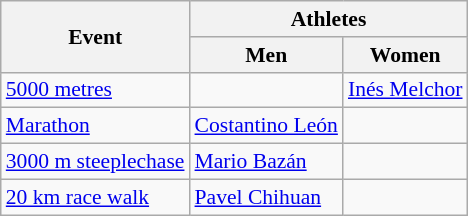<table class=wikitable style="font-size:90%">
<tr>
<th rowspan=2>Event</th>
<th colspan=2>Athletes</th>
</tr>
<tr>
<th>Men</th>
<th>Women</th>
</tr>
<tr>
<td><a href='#'>5000 metres</a></td>
<td></td>
<td><a href='#'>Inés Melchor</a></td>
</tr>
<tr>
<td><a href='#'>Marathon</a></td>
<td><a href='#'>Costantino León</a></td>
<td></td>
</tr>
<tr>
<td><a href='#'>3000 m steeplechase</a></td>
<td><a href='#'>Mario Bazán</a></td>
<td></td>
</tr>
<tr>
<td><a href='#'>20 km race walk</a></td>
<td><a href='#'>Pavel Chihuan</a></td>
<td></td>
</tr>
</table>
